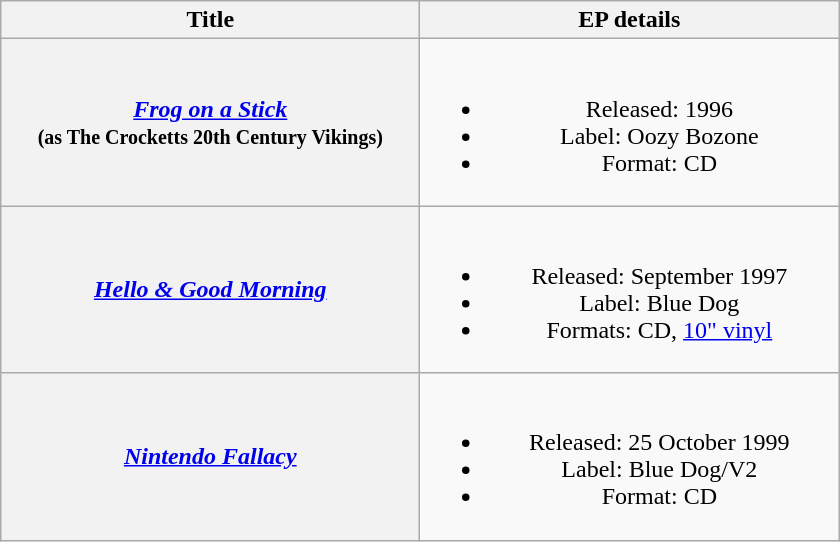<table class="wikitable plainrowheaders" style="text-align:center;">
<tr>
<th scope="col" style="width:17em;">Title</th>
<th scope="col" style="width:17em;">EP details</th>
</tr>
<tr>
<th scope="row"><em><a href='#'>Frog on a Stick</a></em><br><small>(as The Crocketts 20th Century Vikings)</small></th>
<td><br><ul><li>Released: 1996</li><li>Label: Oozy Bozone</li><li>Format: CD</li></ul></td>
</tr>
<tr>
<th scope="row"><em><a href='#'>Hello & Good Morning</a></em></th>
<td><br><ul><li>Released: September 1997</li><li>Label: Blue Dog</li><li>Formats: CD, <a href='#'>10" vinyl</a></li></ul></td>
</tr>
<tr>
<th scope="row"><em><a href='#'>Nintendo Fallacy</a></em></th>
<td><br><ul><li>Released: 25 October 1999</li><li>Label: Blue Dog/V2</li><li>Format: CD</li></ul></td>
</tr>
</table>
